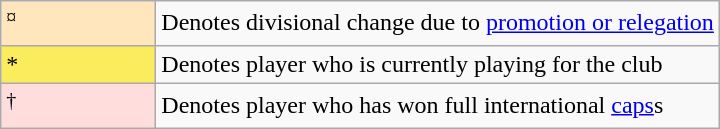<table class="wikitable">
<tr>
<td style="background-color:#FFE6BD; border:1px solid #aaaaaa; width:6em"><sup>¤</sup></td>
<td>Denotes divisional change due to <a href='#'>promotion or relegation</a></td>
</tr>
<tr>
<td style="background-color:#FBEC5D; border:1px solid #aaaaaa; width:6em">*</td>
<td>Denotes player who is currently playing for the club</td>
</tr>
<tr>
<td style="background-color:#FFDDDD; border:1px solid #aaaaaa; width:6em"><sup>†</sup></td>
<td>Denotes player who has won full international <a href='#'>caps</a>s</td>
</tr>
</table>
